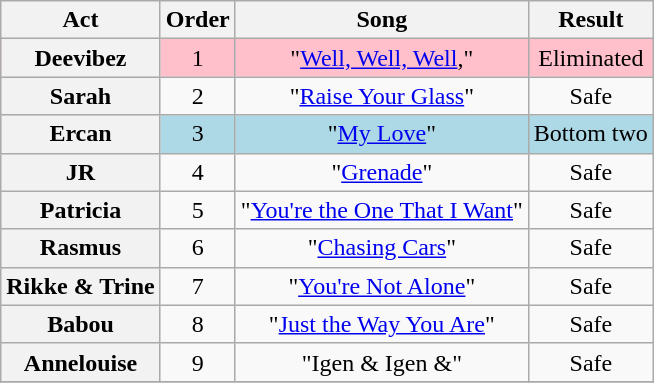<table class="wikitable plainrowheaders" style="text-align:center;">
<tr>
<th scope="col">Act</th>
<th scope="col">Order</th>
<th scope="col">Song</th>
<th scope="col">Result</th>
</tr>
<tr style="background:pink;">
<th scope="row">Deevibez</th>
<td>1</td>
<td>"<a href='#'>Well, Well, Well</a>,"</td>
<td>Eliminated</td>
</tr>
<tr>
<th scope="row">Sarah</th>
<td>2</td>
<td>"<a href='#'>Raise Your Glass</a>"</td>
<td>Safe</td>
</tr>
<tr style="background:lightblue;">
<th scope="row">Ercan</th>
<td>3</td>
<td>"<a href='#'>My Love</a>"</td>
<td>Bottom two</td>
</tr>
<tr>
<th scope="row">JR</th>
<td>4</td>
<td>"<a href='#'>Grenade</a>"</td>
<td>Safe</td>
</tr>
<tr>
<th scope="row">Patricia</th>
<td>5</td>
<td>"<a href='#'>You're the One That I Want</a>"</td>
<td>Safe</td>
</tr>
<tr>
<th scope="row">Rasmus</th>
<td>6</td>
<td>"<a href='#'>Chasing Cars</a>"</td>
<td>Safe</td>
</tr>
<tr>
<th scope="row">Rikke & Trine</th>
<td>7</td>
<td>"<a href='#'>You're Not Alone</a>"</td>
<td>Safe</td>
</tr>
<tr>
<th scope="row">Babou</th>
<td>8</td>
<td>"<a href='#'>Just the Way You Are</a>"</td>
<td>Safe</td>
</tr>
<tr>
<th scope="row">Annelouise</th>
<td>9</td>
<td>"Igen & Igen &"</td>
<td>Safe</td>
</tr>
<tr>
</tr>
</table>
